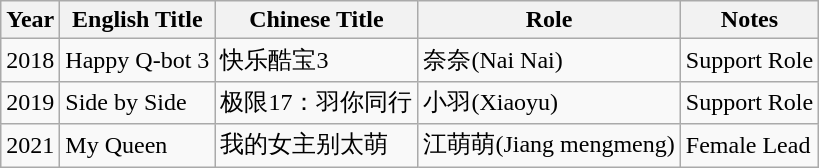<table class="wikitable">
<tr>
<th>Year</th>
<th>English Title</th>
<th>Chinese Title</th>
<th>Role</th>
<th>Notes</th>
</tr>
<tr>
<td>2018</td>
<td>Happy Q-bot 3</td>
<td>快乐酷宝3</td>
<td>奈奈(Nai Nai)</td>
<td>Support Role</td>
</tr>
<tr>
<td>2019</td>
<td>Side by Side</td>
<td>极限17：羽你同行</td>
<td>小羽(Xiaoyu)</td>
<td>Support Role</td>
</tr>
<tr>
<td>2021</td>
<td>My Queen</td>
<td>我的女主别太萌</td>
<td>江萌萌(Jiang mengmeng)</td>
<td>Female Lead</td>
</tr>
</table>
